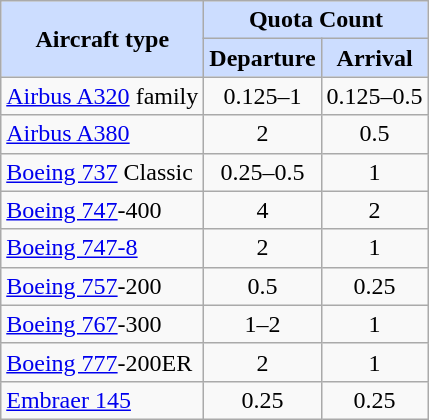<table class="wikitable sortable" style="text-align:center;">
<tr>
<th rowspan=2 style="background-color:#ccddff;">Aircraft type</th>
<th colspan=2 style="background-color:#ccddff;">Quota Count</th>
</tr>
<tr>
<th style="background-color:#ccddff;">Departure</th>
<th style="background-color:#ccddff;">Arrival</th>
</tr>
<tr>
<td align="left"><a href='#'>Airbus A320</a> family </td>
<td>0.125–1</td>
<td>0.125–0.5</td>
</tr>
<tr>
<td align="left"><a href='#'>Airbus A380</a></td>
<td>2</td>
<td>0.5</td>
</tr>
<tr>
<td align="left"><a href='#'>Boeing 737</a> Classic </td>
<td>0.25–0.5</td>
<td>1</td>
</tr>
<tr>
<td align="left"><a href='#'>Boeing 747</a>-400</td>
<td>4</td>
<td>2</td>
</tr>
<tr>
<td align="left"><a href='#'>Boeing 747-8</a></td>
<td>2</td>
<td>1</td>
</tr>
<tr>
<td align="left"><a href='#'>Boeing 757</a>-200</td>
<td>0.5</td>
<td>0.25</td>
</tr>
<tr>
<td align="left"><a href='#'>Boeing 767</a>-300</td>
<td>1–2</td>
<td>1</td>
</tr>
<tr>
<td align="left"><a href='#'>Boeing 777</a>-200ER</td>
<td>2</td>
<td>1</td>
</tr>
<tr>
<td align="left"><a href='#'>Embraer 145</a></td>
<td>0.25</td>
<td>0.25</td>
</tr>
</table>
